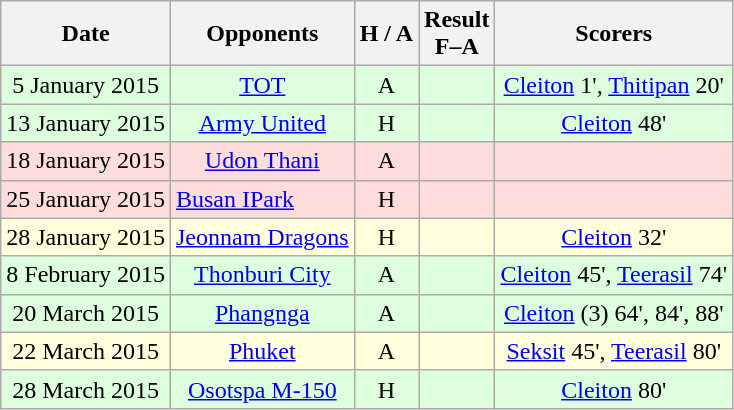<table class="wikitable" style="text-align:center">
<tr>
<th>Date</th>
<th>Opponents</th>
<th>H / A</th>
<th>Result<br>F–A</th>
<th>Scorers</th>
</tr>
<tr bgcolor="#ddffdd">
<td>5 January 2015</td>
<td><a href='#'>TOT</a></td>
<td>A</td>
<td></td>
<td><a href='#'>Cleiton</a> 1', <a href='#'>Thitipan</a> 20'</td>
</tr>
<tr bgcolor="#ddffdd">
<td>13 January 2015</td>
<td><a href='#'>Army United</a></td>
<td>H</td>
<td></td>
<td><a href='#'>Cleiton</a> 48'</td>
</tr>
<tr bgcolor="#ffdddd">
<td>18 January 2015</td>
<td><a href='#'>Udon Thani</a></td>
<td>A</td>
<td></td>
<td></td>
</tr>
<tr bgcolor="#ffdddd">
<td>25 January 2015</td>
<td align="left"> <a href='#'>Busan IPark</a></td>
<td>H</td>
<td><br></td>
<td></td>
</tr>
<tr bgcolor="#ffffdd">
<td>28 January 2015</td>
<td align="left"> <a href='#'>Jeonnam Dragons</a></td>
<td>H</td>
<td></td>
<td><a href='#'>Cleiton</a> 32'</td>
</tr>
<tr bgcolor="#ddffdd">
<td>8 February 2015</td>
<td><a href='#'>Thonburi City</a></td>
<td>A</td>
<td></td>
<td><a href='#'>Cleiton</a> 45', <a href='#'>Teerasil</a> 74'</td>
</tr>
<tr bgcolor="#ddffdd">
<td>20 March 2015</td>
<td><a href='#'>Phangnga</a></td>
<td>A</td>
<td></td>
<td><a href='#'>Cleiton</a> (3) 64', 84', 88'</td>
</tr>
<tr bgcolor="#ffffdd">
<td>22 March 2015</td>
<td><a href='#'>Phuket</a></td>
<td>A</td>
<td></td>
<td><a href='#'>Seksit</a> 45', <a href='#'>Teerasil</a> 80'</td>
</tr>
<tr bgcolor="#ddffdd">
<td>28 March 2015</td>
<td><a href='#'>Osotspa M-150</a></td>
<td>H</td>
<td></td>
<td><a href='#'>Cleiton</a> 80'</td>
</tr>
</table>
